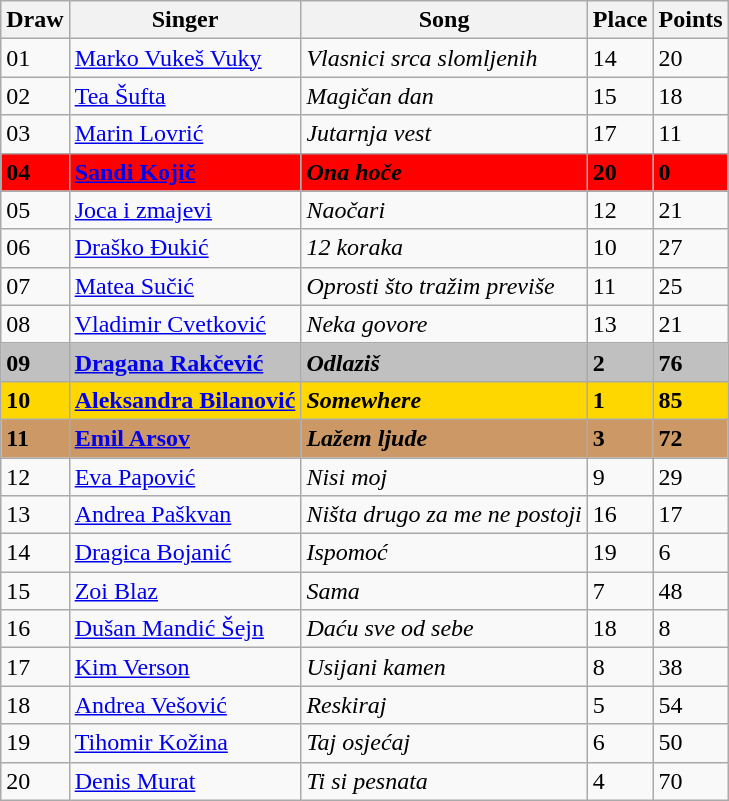<table class="sortable wikitable">
<tr>
<th>Draw</th>
<th>Singer</th>
<th>Song</th>
<th>Place</th>
<th>Points</th>
</tr>
<tr>
<td>01</td>
<td> <a href='#'>Marko Vukeš Vuky</a></td>
<td><em>Vlasnici srca slomljenih</em></td>
<td>14</td>
<td>20</td>
</tr>
<tr>
<td>02</td>
<td> <a href='#'>Tea Šufta</a></td>
<td><em>Magičan dan</em></td>
<td>15</td>
<td>18</td>
</tr>
<tr>
<td>03</td>
<td> <a href='#'>Marin Lovrić</a></td>
<td><em>Jutarnja vest</em></td>
<td>17</td>
<td>11</td>
</tr>
<tr style="font-weight:bold; background: red;">
<td>04</td>
<td> <a href='#'>Sandi Kojič</a></td>
<td><em>Ona hoče</em></td>
<td>20</td>
<td>0</td>
</tr>
<tr>
<td>05</td>
<td> <a href='#'>Joca i zmajevi</a></td>
<td><em>Naočari</em></td>
<td>12</td>
<td>21</td>
</tr>
<tr>
<td>06</td>
<td> <a href='#'>Draško Đukić</a></td>
<td><em>12 koraka</em></td>
<td>10</td>
<td>27</td>
</tr>
<tr>
<td>07</td>
<td> <a href='#'>Matea Sučić</a></td>
<td><em>Oprosti što tražim previše</em></td>
<td>11</td>
<td>25</td>
</tr>
<tr>
<td>08</td>
<td> <a href='#'>Vladimir Cvetković</a></td>
<td><em>Neka govore</em></td>
<td>13</td>
<td>21</td>
</tr>
<tr style="font-weight:bold; background: silver;">
<td>09</td>
<td> <a href='#'>Dragana Rakčević</a></td>
<td><em>Odlaziš</em></td>
<td>2</td>
<td>76</td>
</tr>
<tr style="font-weight:bold; background: gold;">
<td>10</td>
<td> <strong><a href='#'>Aleksandra Bilanović</a></strong></td>
<td><em>Somewhere</em></td>
<td>1</td>
<td>85</td>
</tr>
<tr style="font-weight:bold; background:#CC9966;">
<td>11</td>
<td> <a href='#'>Emil Arsov</a></td>
<td><em>Lažem ljude</em></td>
<td>3</td>
<td>72</td>
</tr>
<tr>
<td>12</td>
<td> <a href='#'>Eva Papović</a></td>
<td><em>Nisi moj</em></td>
<td>9</td>
<td>29</td>
</tr>
<tr>
<td>13</td>
<td> <a href='#'>Andrea Paškvan</a></td>
<td><em>Ništa drugo za me ne postoji</em></td>
<td>16</td>
<td>17</td>
</tr>
<tr>
<td>14</td>
<td> <a href='#'>Dragica Bojanić</a></td>
<td><em>Ispomoć</em></td>
<td>19</td>
<td>6</td>
</tr>
<tr>
<td>15</td>
<td> <a href='#'>Zoi Blaz</a></td>
<td><em>Sama</em></td>
<td>7</td>
<td>48</td>
</tr>
<tr>
<td>16</td>
<td> <a href='#'>Dušan Mandić Šejn</a></td>
<td><em>Daću sve od sebe</em></td>
<td>18</td>
<td>8</td>
</tr>
<tr>
<td>17</td>
<td> <a href='#'>Kim Verson</a></td>
<td><em>Usijani kamen</em></td>
<td>8</td>
<td>38</td>
</tr>
<tr>
<td>18</td>
<td> <a href='#'>Andrea Vešović</a></td>
<td><em>Reskiraj</em></td>
<td>5</td>
<td>54</td>
</tr>
<tr>
<td>19</td>
<td> <a href='#'>Tihomir Kožina</a></td>
<td><em>Taj osjećaj</em></td>
<td>6</td>
<td>50</td>
</tr>
<tr>
<td>20</td>
<td> <a href='#'>Denis Murat</a></td>
<td><em>Ti si pesnata</em></td>
<td>4</td>
<td>70</td>
</tr>
</table>
